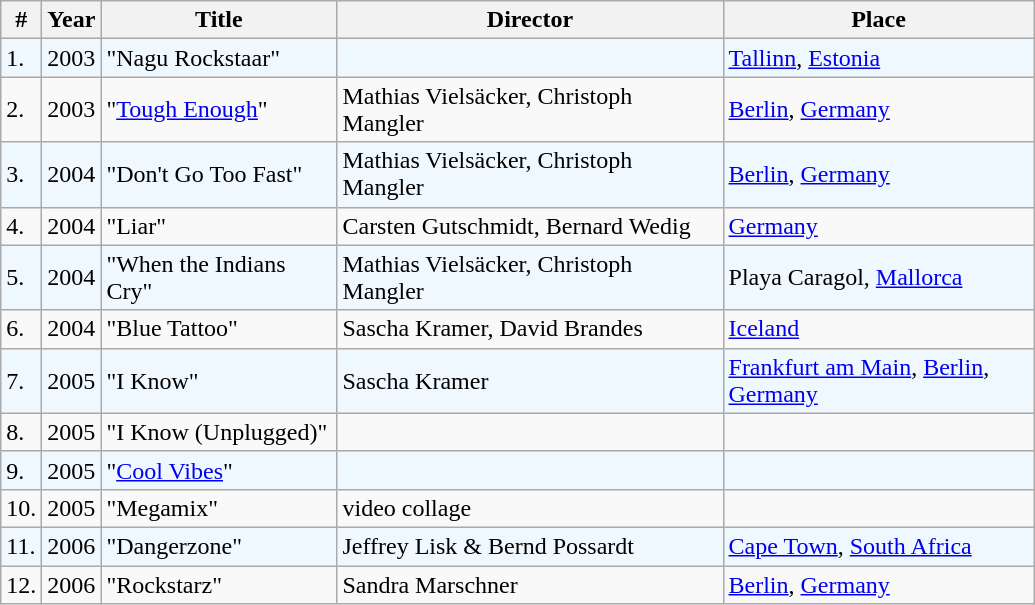<table class="wikitable">
<tr>
<th>#</th>
<th>Year</th>
<th width="150">Title</th>
<th width="250">Director</th>
<th width="200">Place</th>
</tr>
<tr bgcolor="#F0F8FF">
<td>1.</td>
<td>2003</td>
<td>"Nagu Rockstaar"</td>
<td></td>
<td> <a href='#'>Tallinn</a>, <a href='#'>Estonia</a></td>
</tr>
<tr>
<td>2.</td>
<td>2003</td>
<td>"<a href='#'>Tough Enough</a>"</td>
<td>Mathias Vielsäcker, Christoph Mangler</td>
<td> <a href='#'>Berlin</a>, <a href='#'>Germany</a></td>
</tr>
<tr bgcolor="#F0F8FF">
<td>3.</td>
<td>2004</td>
<td>"Don't Go Too Fast"</td>
<td>Mathias Vielsäcker, Christoph Mangler</td>
<td> <a href='#'>Berlin</a>, <a href='#'>Germany</a></td>
</tr>
<tr>
<td>4.</td>
<td>2004</td>
<td>"Liar"</td>
<td>Carsten Gutschmidt, Bernard Wedig</td>
<td> <a href='#'>Germany</a></td>
</tr>
<tr bgcolor="#F0F8FF">
<td>5.</td>
<td>2004</td>
<td>"When the Indians Cry"</td>
<td>Mathias Vielsäcker, Christoph Mangler</td>
<td> Playa Caragol, <a href='#'>Mallorca</a></td>
</tr>
<tr>
<td>6.</td>
<td>2004</td>
<td>"Blue Tattoo"</td>
<td>Sascha Kramer, David Brandes</td>
<td> <a href='#'>Iceland</a></td>
</tr>
<tr bgcolor="#F0F8FF">
<td>7.</td>
<td>2005</td>
<td>"I Know"</td>
<td>Sascha Kramer</td>
<td> <a href='#'>Frankfurt am Main</a>, <a href='#'>Berlin</a>, <a href='#'>Germany</a></td>
</tr>
<tr>
<td>8.</td>
<td>2005</td>
<td>"I Know (Unplugged)"</td>
<td></td>
<td></td>
</tr>
<tr bgcolor="#F0F8FF">
<td>9.</td>
<td>2005</td>
<td>"<a href='#'>Cool Vibes</a>"</td>
<td></td>
<td></td>
</tr>
<tr>
<td>10.</td>
<td>2005</td>
<td>"Megamix"</td>
<td>video collage</td>
<td></td>
</tr>
<tr bgcolor="#F0F8FF">
<td>11.</td>
<td>2006</td>
<td>"Dangerzone"</td>
<td>Jeffrey Lisk & Bernd Possardt</td>
<td> <a href='#'>Cape Town</a>, <a href='#'>South Africa</a></td>
</tr>
<tr>
<td>12.</td>
<td>2006</td>
<td>"Rockstarz"</td>
<td>Sandra Marschner</td>
<td> <a href='#'>Berlin</a>, <a href='#'>Germany</a></td>
</tr>
</table>
